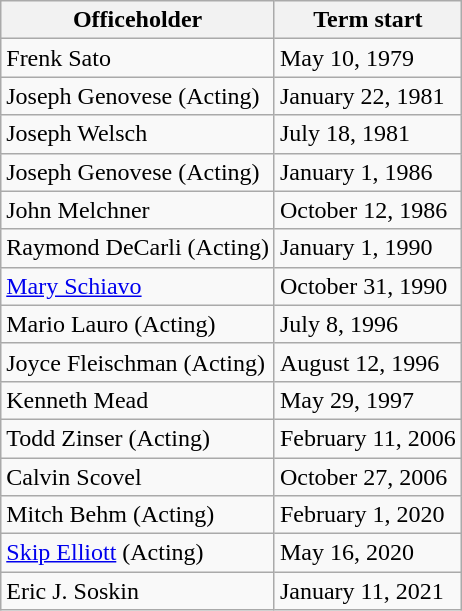<table class="wikitable sortable">
<tr style="vertical-align:bottom;">
<th>Officeholder</th>
<th>Term start</th>
</tr>
<tr>
<td>Frenk Sato</td>
<td>May 10, 1979</td>
</tr>
<tr>
<td>Joseph Genovese (Acting)</td>
<td>January 22, 1981</td>
</tr>
<tr>
<td>Joseph Welsch</td>
<td>July 18, 1981</td>
</tr>
<tr>
<td>Joseph Genovese (Acting)</td>
<td>January 1, 1986</td>
</tr>
<tr>
<td>John Melchner</td>
<td>October 12, 1986</td>
</tr>
<tr>
<td>Raymond DeCarli (Acting)</td>
<td>January 1, 1990</td>
</tr>
<tr>
<td><a href='#'>Mary Schiavo</a></td>
<td>October 31, 1990</td>
</tr>
<tr>
<td>Mario Lauro (Acting)</td>
<td>July 8, 1996</td>
</tr>
<tr>
<td>Joyce Fleischman (Acting)</td>
<td>August 12, 1996</td>
</tr>
<tr>
<td>Kenneth Mead</td>
<td>May 29, 1997</td>
</tr>
<tr>
<td>Todd Zinser (Acting)</td>
<td>February 11, 2006</td>
</tr>
<tr>
<td>Calvin Scovel</td>
<td>October 27, 2006</td>
</tr>
<tr>
<td>Mitch Behm (Acting)</td>
<td>February 1, 2020</td>
</tr>
<tr>
<td><a href='#'>Skip Elliott</a> (Acting)</td>
<td>May 16, 2020</td>
</tr>
<tr>
<td>Eric J. Soskin</td>
<td>January 11, 2021</td>
</tr>
</table>
